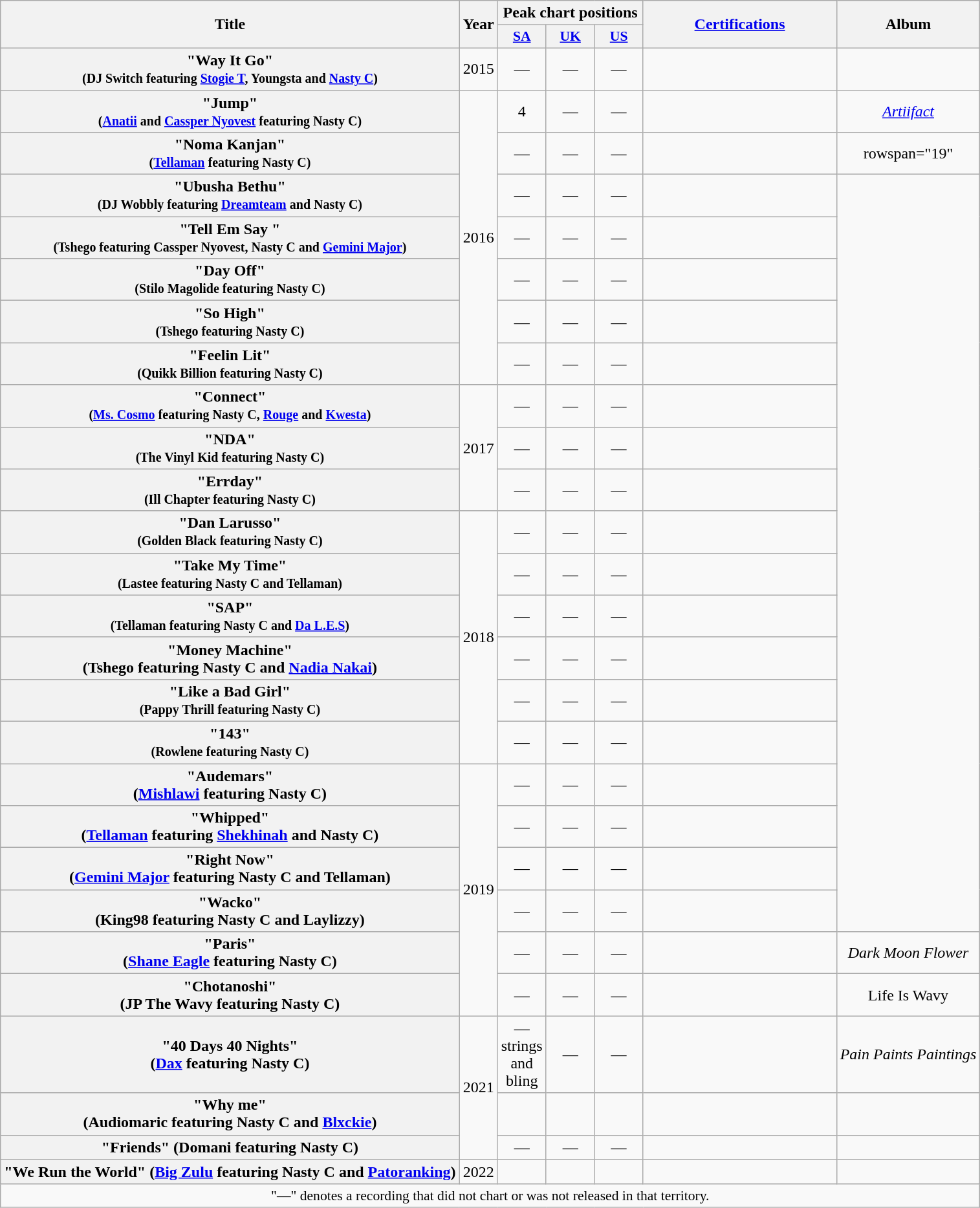<table class="wikitable plainrowheaders" style="text-align:center;">
<tr>
<th scope="col" rowspan="2">Title</th>
<th scope="col" rowspan="2">Year</th>
<th scope="col" colspan="3">Peak chart positions</th>
<th scope="col" rowspan="2" style="width:12em;"><a href='#'>Certifications</a></th>
<th scope="col" rowspan="2">Album</th>
</tr>
<tr>
<th scope="col" style="width:3em;font-size:90%;"><a href='#'>SA</a><br></th>
<th scope="col" style="width:3em;font-size:90%;"><a href='#'>UK</a><br></th>
<th scope="col" style="width:3em;font-size:90%;"><a href='#'>US</a><br></th>
</tr>
<tr>
<th scope="row">"Way It Go"<br><small>(DJ Switch featuring <a href='#'>Stogie T</a>, Youngsta and <a href='#'>Nasty C</a>)</small></th>
<td>2015</td>
<td>—</td>
<td>—</td>
<td>—</td>
<td></td>
<td></td>
</tr>
<tr>
<th scope="row">"Jump"<br><small>(<a href='#'>Anatii</a> and <a href='#'>Cassper Nyovest</a> featuring Nasty C)</small></th>
<td rowspan="7">2016</td>
<td>4</td>
<td>—</td>
<td>—</td>
<td></td>
<td><em><a href='#'>Artiifact</a></em></td>
</tr>
<tr>
<th scope="row">"Noma Kanjan"<br><small>(<a href='#'>Tellaman</a> featuring Nasty C)</small></th>
<td>—</td>
<td>—</td>
<td>—</td>
<td></td>
<td>rowspan="19" </td>
</tr>
<tr>
<th scope="row">"Ubusha Bethu"<br><small>(DJ Wobbly featuring <a href='#'>Dreamteam</a> and Nasty C)</small></th>
<td>—</td>
<td>—</td>
<td>—</td>
<td></td>
</tr>
<tr>
<th scope="row">"Tell Em Say "<br><small>(Tshego featuring Cassper Nyovest, Nasty C and <a href='#'>Gemini Major</a>)</small></th>
<td>—</td>
<td>—</td>
<td>—</td>
<td></td>
</tr>
<tr>
<th scope="row">"Day Off"<br><small>(Stilo Magolide featuring Nasty C)</small></th>
<td>—</td>
<td>—</td>
<td>—</td>
<td></td>
</tr>
<tr>
<th scope="row">"So High"<br><small>(Tshego featuring Nasty C)</small></th>
<td>—</td>
<td>—</td>
<td>—</td>
<td></td>
</tr>
<tr>
<th scope="row">"Feelin Lit"<br><small>(Quikk Billion featuring Nasty C)</small></th>
<td>—</td>
<td>—</td>
<td>—</td>
<td></td>
</tr>
<tr>
<th scope="row">"Connect"<br><small>(<a href='#'>Ms. Cosmo</a> featuring Nasty C, <a href='#'>Rouge</a> and <a href='#'>Kwesta</a>)</small></th>
<td rowspan="3">2017</td>
<td>—</td>
<td>—</td>
<td>—</td>
<td></td>
</tr>
<tr>
<th scope="row">"NDA"<br><small>(The Vinyl Kid featuring Nasty C)</small></th>
<td>—</td>
<td>—</td>
<td>—</td>
<td></td>
</tr>
<tr>
<th scope="row">"Errday"<br><small>(Ill Chapter featuring Nasty C)</small></th>
<td>—</td>
<td>—</td>
<td>—</td>
<td></td>
</tr>
<tr>
<th scope="row">"Dan Larusso"<br><small>(Golden Black featuring Nasty C)</small></th>
<td rowspan="6">2018</td>
<td>—</td>
<td>—</td>
<td>—</td>
<td></td>
</tr>
<tr>
<th scope="row">"Take My Time"<br><small>(Lastee featuring Nasty C and Tellaman)</small></th>
<td>—</td>
<td>—</td>
<td>—</td>
<td></td>
</tr>
<tr>
<th scope="row">"SAP"<br><small>(Tellaman featuring Nasty C and <a href='#'>Da L.E.S</a>)</small></th>
<td>—</td>
<td>—</td>
<td>—</td>
<td></td>
</tr>
<tr>
<th scope="row">"Money Machine"<br>(Tshego featuring Nasty C and <a href='#'>Nadia Nakai</a>)</th>
<td>—</td>
<td>—</td>
<td>—</td>
<td></td>
</tr>
<tr>
<th scope="row">"Like a Bad Girl"<br><small>(Pappy Thrill featuring Nasty C)</small></th>
<td>—</td>
<td>—</td>
<td>—</td>
<td></td>
</tr>
<tr>
<th scope="row">"143"<br><small>(Rowlene featuring Nasty C)</small></th>
<td>—</td>
<td>—</td>
<td>—</td>
<td></td>
</tr>
<tr>
<th scope="row">"Audemars"<br>(<a href='#'>Mishlawi</a> featuring Nasty C)</th>
<td rowspan="6">2019</td>
<td>—</td>
<td>—</td>
<td>—</td>
<td></td>
</tr>
<tr>
<th scope="row">"Whipped"<br>(<a href='#'>Tellaman</a> featuring <a href='#'>Shekhinah</a> and Nasty C)</th>
<td>—</td>
<td>—</td>
<td>—</td>
<td></td>
</tr>
<tr>
<th scope="row">"Right Now"<br>(<a href='#'>Gemini Major</a> featuring Nasty C and Tellaman)</th>
<td>—</td>
<td>—</td>
<td>—</td>
<td></td>
</tr>
<tr>
<th scope="row">"Wacko"<br>(King98 featuring Nasty C and Laylizzy)</th>
<td>—</td>
<td>—</td>
<td>—</td>
<td></td>
</tr>
<tr>
<th scope="row">"Paris"<br>(<a href='#'>Shane Eagle</a> featuring Nasty C)</th>
<td>—</td>
<td>—</td>
<td>—</td>
<td></td>
<td><em>Dark Moon Flower</em></td>
</tr>
<tr>
<th scope="row">"Chotanoshi"<br>(JP The Wavy featuring Nasty C)</th>
<td>—</td>
<td>—</td>
<td>—</td>
<td></td>
<td>Life Is Wavy</td>
</tr>
<tr>
<th scope="row">"40 Days 40 Nights"<br>(<a href='#'>Dax</a> featuring Nasty C)</th>
<td rowspan="3">2021</td>
<td>—strings and bling</td>
<td>—</td>
<td>—</td>
<td></td>
<td><em>Pain Paints Paintings</em></td>
</tr>
<tr>
<th scope="row">"Why me"<br>(Audiomaric featuring Nasty  C and <a href='#'>Blxckie</a>)</th>
<td></td>
<td></td>
<td></td>
<td></td>
<td></td>
</tr>
<tr>
<th scope="row">"Friends" (Domani featuring Nasty C)</th>
<td>—</td>
<td>—</td>
<td>—</td>
<td></td>
<td></td>
</tr>
<tr>
<th scope="row">"We Run the World" (<a href='#'>Big Zulu</a> featuring Nasty C and <a href='#'>Patoranking</a>)</th>
<td>2022</td>
<td></td>
<td></td>
<td></td>
<td></td>
<td></td>
</tr>
<tr>
<td colspan="7" style="font-size:90%">"—" denotes a recording that did not chart or was not released in that territory.</td>
</tr>
</table>
